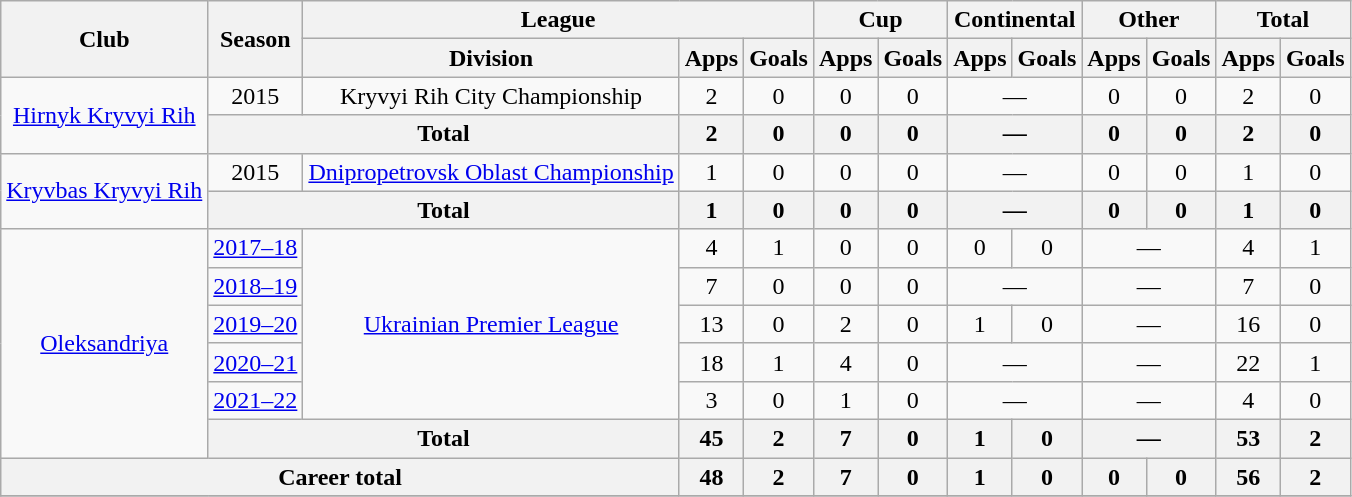<table class="wikitable" style="text-align:center">
<tr>
<th rowspan="2">Club</th>
<th rowspan="2">Season</th>
<th colspan="3">League</th>
<th colspan="2">Cup</th>
<th colspan="2">Continental</th>
<th colspan="2">Other</th>
<th colspan="2">Total</th>
</tr>
<tr>
<th>Division</th>
<th>Apps</th>
<th>Goals</th>
<th>Apps</th>
<th>Goals</th>
<th>Apps</th>
<th>Goals</th>
<th>Apps</th>
<th>Goals</th>
<th>Apps</th>
<th>Goals</th>
</tr>
<tr>
<td rowspan="2"><a href='#'>Hirnyk Kryvyi Rih</a></td>
<td>2015</td>
<td>Kryvyi Rih City Championship</td>
<td>2</td>
<td>0</td>
<td>0</td>
<td>0</td>
<td colspan="2">—</td>
<td>0</td>
<td>0</td>
<td>2</td>
<td>0</td>
</tr>
<tr>
<th colspan="2">Total</th>
<th>2</th>
<th>0</th>
<th>0</th>
<th>0</th>
<th colspan="2">—</th>
<th>0</th>
<th>0</th>
<th>2</th>
<th>0</th>
</tr>
<tr>
<td rowspan="2"><a href='#'>Kryvbas Kryvyi Rih</a></td>
<td>2015</td>
<td><a href='#'>Dnipropetrovsk Oblast Championship</a></td>
<td>1</td>
<td>0</td>
<td>0</td>
<td>0</td>
<td colspan="2">—</td>
<td>0</td>
<td>0</td>
<td>1</td>
<td>0</td>
</tr>
<tr>
<th colspan="2">Total</th>
<th>1</th>
<th>0</th>
<th>0</th>
<th>0</th>
<th colspan="2">—</th>
<th>0</th>
<th>0</th>
<th>1</th>
<th>0</th>
</tr>
<tr>
<td rowspan="6"><a href='#'>Oleksandriya</a></td>
<td><a href='#'>2017–18</a></td>
<td rowspan="5"><a href='#'>Ukrainian Premier League</a></td>
<td>4</td>
<td>1</td>
<td>0</td>
<td>0</td>
<td>0</td>
<td>0</td>
<td colspan="2">—</td>
<td>4</td>
<td>1</td>
</tr>
<tr>
<td><a href='#'>2018–19</a></td>
<td>7</td>
<td>0</td>
<td>0</td>
<td>0</td>
<td colspan="2">—</td>
<td colspan="2">—</td>
<td>7</td>
<td>0</td>
</tr>
<tr>
<td><a href='#'>2019–20</a></td>
<td>13</td>
<td>0</td>
<td>2</td>
<td>0</td>
<td>1</td>
<td>0</td>
<td colspan="2">—</td>
<td>16</td>
<td>0</td>
</tr>
<tr>
<td><a href='#'>2020–21</a></td>
<td>18</td>
<td>1</td>
<td>4</td>
<td>0</td>
<td colspan="2">—</td>
<td colspan="2">—</td>
<td>22</td>
<td>1</td>
</tr>
<tr>
<td><a href='#'>2021–22</a></td>
<td>3</td>
<td>0</td>
<td>1</td>
<td>0</td>
<td colspan="2">—</td>
<td colspan="2">—</td>
<td>4</td>
<td>0</td>
</tr>
<tr>
<th colspan="2">Total</th>
<th>45</th>
<th>2</th>
<th>7</th>
<th>0</th>
<th>1</th>
<th>0</th>
<th colspan="2">—</th>
<th>53</th>
<th>2</th>
</tr>
<tr>
<th colspan="3">Career total</th>
<th>48</th>
<th>2</th>
<th>7</th>
<th>0</th>
<th>1</th>
<th>0</th>
<th>0</th>
<th>0</th>
<th>56</th>
<th>2</th>
</tr>
<tr>
</tr>
</table>
